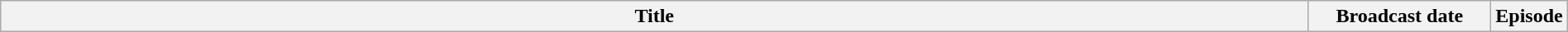<table class="wikitable plainrowheaders" style="width:100%; margin:auto;">
<tr>
<th>Title</th>
<th width="140">Broadcast date</th>
<th width="40">Episode<br>









</th>
</tr>
</table>
